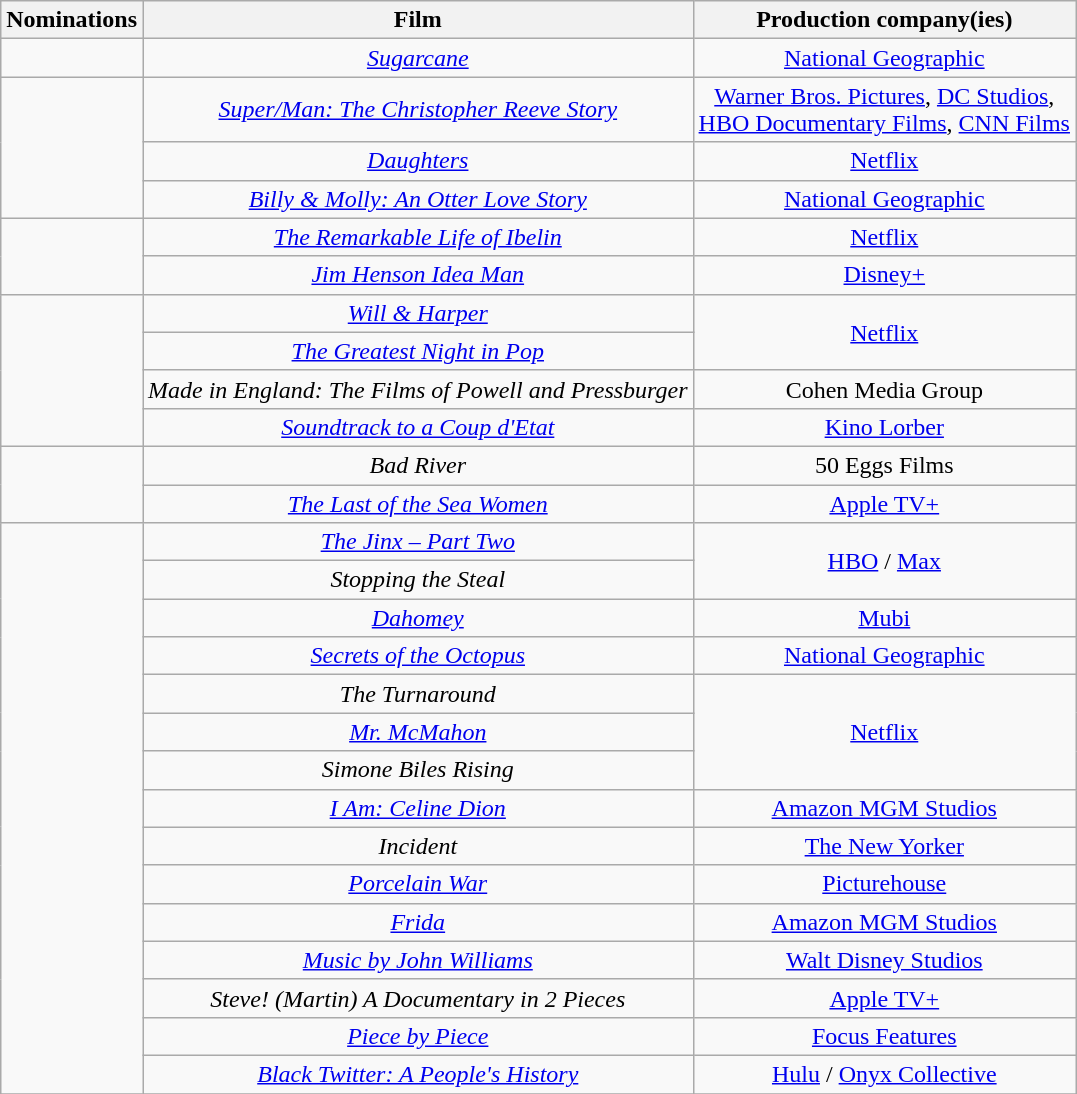<table class="wikitable plainrowheaders" style="text-align: center;">
<tr>
<th scope="col" style="width:55px;">Nominations</th>
<th scope="col" style="text-align:center;">Film</th>
<th scope="col" style="text-align:center;">Production company(ies)</th>
</tr>
<tr>
<td></td>
<td><em><a href='#'>Sugarcane</a></em></td>
<td><a href='#'>National Geographic</a></td>
</tr>
<tr>
<td rowspan="3"></td>
<td><em><a href='#'>Super/Man: The Christopher Reeve Story</a></em></td>
<td><a href='#'>Warner Bros. Pictures</a>, <a href='#'>DC Studios</a>,<br><a href='#'>HBO Documentary Films</a>, <a href='#'>CNN Films</a></td>
</tr>
<tr>
<td><em><a href='#'>Daughters</a></em></td>
<td><a href='#'>Netflix</a></td>
</tr>
<tr>
<td><em><a href='#'>Billy & Molly: An Otter Love Story</a></em></td>
<td><a href='#'>National Geographic</a></td>
</tr>
<tr>
<td rowspan="2"></td>
<td><em><a href='#'>The Remarkable Life of Ibelin</a></em></td>
<td><a href='#'>Netflix</a></td>
</tr>
<tr>
<td><em><a href='#'>Jim Henson Idea Man</a></em></td>
<td><a href='#'>Disney+</a></td>
</tr>
<tr>
<td rowspan="4"></td>
<td><em><a href='#'>Will & Harper</a></em></td>
<td rowspan="2"><a href='#'>Netflix</a></td>
</tr>
<tr>
<td><em><a href='#'>The Greatest Night in Pop</a></em></td>
</tr>
<tr>
<td><em>Made in England: The Films of Powell and Pressburger</em></td>
<td>Cohen Media Group</td>
</tr>
<tr>
<td><em><a href='#'>Soundtrack to a Coup d'Etat</a></em></td>
<td><a href='#'>Kino Lorber</a></td>
</tr>
<tr>
<td rowspan="2"></td>
<td><em>Bad River</em></td>
<td>50 Eggs Films</td>
</tr>
<tr>
<td><em><a href='#'>The Last of the Sea Women</a></em></td>
<td><a href='#'>Apple TV+</a></td>
</tr>
<tr>
<td rowspan="15"></td>
<td><em><a href='#'>The Jinx – Part Two</a></em></td>
<td rowspan="2"><a href='#'>HBO</a> / <a href='#'>Max</a></td>
</tr>
<tr>
<td><em>Stopping the Steal</em></td>
</tr>
<tr>
<td><em><a href='#'>Dahomey</a></em></td>
<td><a href='#'>Mubi</a></td>
</tr>
<tr>
<td><em><a href='#'>Secrets of the Octopus</a></em></td>
<td><a href='#'>National Geographic</a></td>
</tr>
<tr>
<td><em>The Turnaround</em></td>
<td rowspan="3"><a href='#'>Netflix</a></td>
</tr>
<tr>
<td><em><a href='#'>Mr. McMahon</a></em></td>
</tr>
<tr>
<td><em>Simone Biles Rising</em></td>
</tr>
<tr>
<td><em><a href='#'>I Am: Celine Dion</a></em></td>
<td><a href='#'>Amazon MGM Studios</a></td>
</tr>
<tr>
<td><em>Incident</em></td>
<td><a href='#'>The New Yorker</a></td>
</tr>
<tr>
<td><em><a href='#'>Porcelain War</a></em></td>
<td><a href='#'>Picturehouse</a></td>
</tr>
<tr>
<td><em><a href='#'>Frida</a></em></td>
<td><a href='#'>Amazon MGM Studios</a></td>
</tr>
<tr>
<td><em><a href='#'>Music by John Williams</a></em></td>
<td><a href='#'>Walt Disney Studios</a></td>
</tr>
<tr>
<td><em>Steve! (Martin) A Documentary in 2 Pieces</em></td>
<td><a href='#'>Apple TV+</a></td>
</tr>
<tr>
<td><em><a href='#'>Piece by Piece</a></em></td>
<td><a href='#'>Focus Features</a></td>
</tr>
<tr>
<td><em><a href='#'>Black Twitter: A People's History</a></em></td>
<td><a href='#'>Hulu</a> / <a href='#'>Onyx Collective</a></td>
</tr>
<tr>
</tr>
</table>
